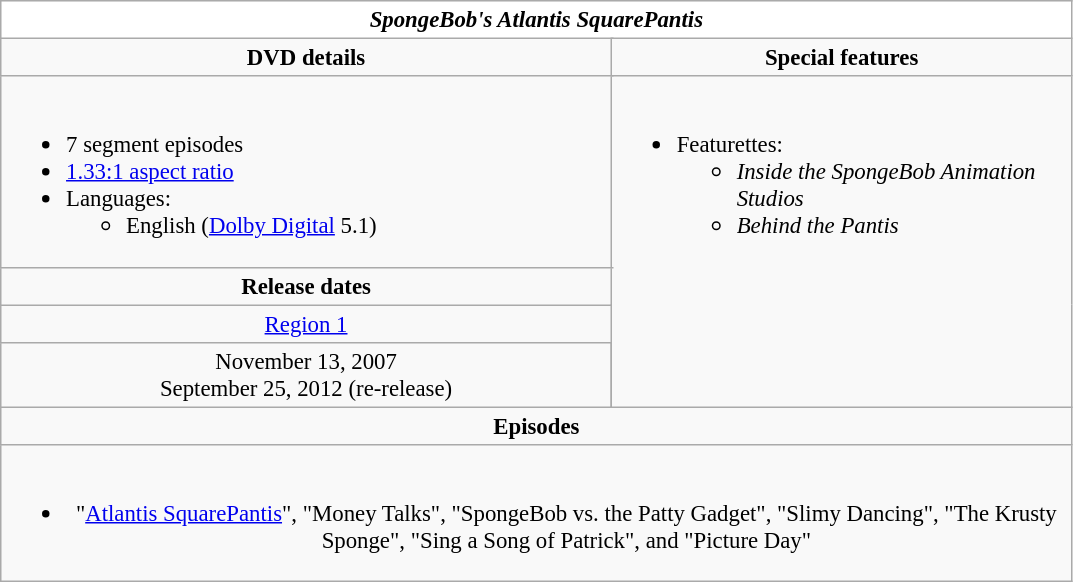<table class="wikitable" style="font-size: 95%;">
<tr style="background:#FFF; color:#000;">
<td colspan="4" align="center"><strong><em>SpongeBob's Atlantis SquarePantis</em></strong></td>
</tr>
<tr valign="top">
<td style="text-align:center; width:400px;" colspan="3"><strong>DVD details</strong></td>
<td style="width:300px; text-align:center;"><strong>Special features</strong></td>
</tr>
<tr valign="top">
<td colspan="3" style="text-align:left; width:400px;"><br><ul><li>7 segment episodes</li><li><a href='#'>1.33:1 aspect ratio</a></li><li>Languages:<ul><li>English (<a href='#'>Dolby Digital</a> 5.1)</li></ul></li></ul></td>
<td rowspan="4" style="text-align:left; width:300px;"><br><ul><li>Featurettes:<ul><li><em>Inside the SpongeBob Animation Studios</em></li><li><em>Behind the Pantis</em></li></ul></li></ul></td>
</tr>
<tr>
<td colspan="3" style="text-align:center;"><strong>Release dates</strong></td>
</tr>
<tr>
<td colspan="3" style="text-align:center;"><a href='#'>Region 1</a></td>
</tr>
<tr style="text-align:center;">
<td>November 13, 2007<br>September 25, 2012 (re-release)</td>
</tr>
<tr>
<td style="text-align:center; width:400px;" colspan="4"><strong>Episodes</strong></td>
</tr>
<tr>
<td style="text-align:center; width:400px;" colspan="4"><br><ul><li>"<a href='#'>Atlantis SquarePantis</a>", "Money Talks", "SpongeBob vs. the Patty Gadget", "Slimy Dancing", "The Krusty Sponge", "Sing a Song of Patrick", and "Picture Day"</li></ul></td>
</tr>
</table>
